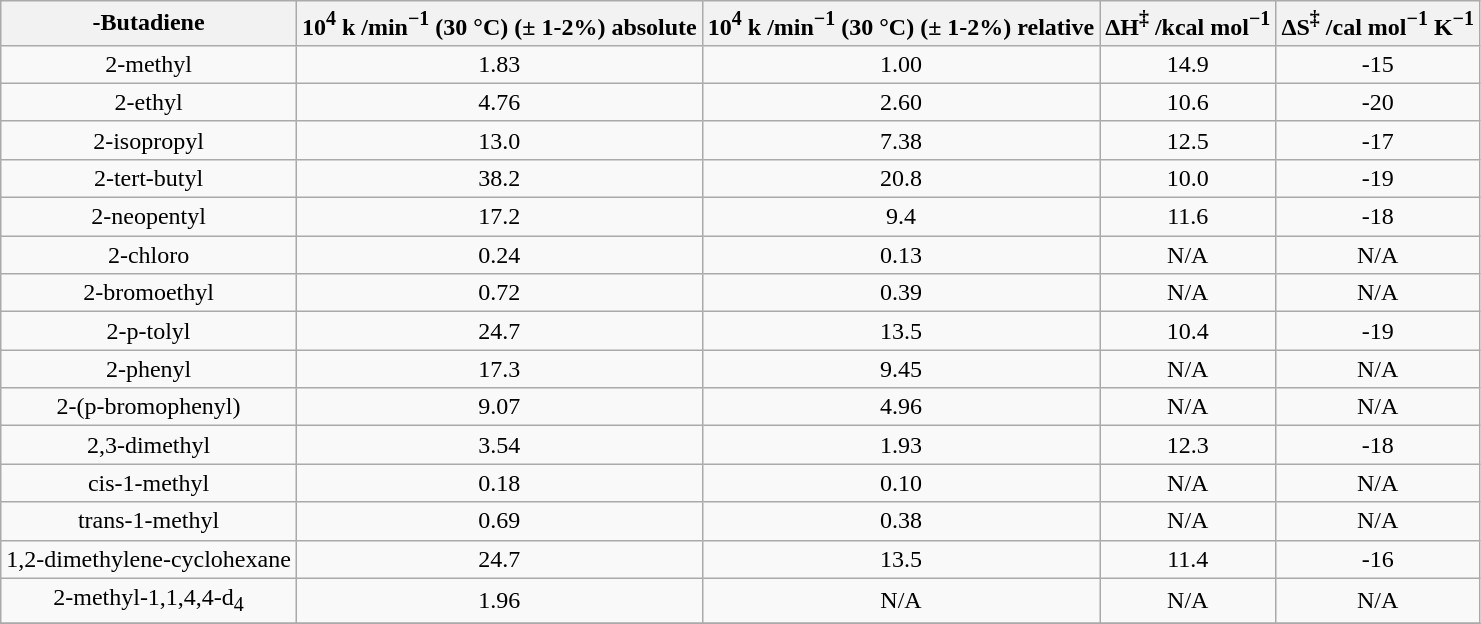<table class="wikitable" style="text-align:center">
<tr>
<th><strong>-Butadiene</strong></th>
<th><strong>10<sup>4</sup> k /min<sup>−1</sup> (30 °C) (± 1-2%) absolute</strong></th>
<th><strong>10<sup>4</sup> k /min<sup>−1</sup> (30 °C) (± 1-2%) relative</strong></th>
<th><strong>ΔH<sup>‡</sup> /kcal mol<sup>−1</sup></strong></th>
<th><strong>ΔS<sup>‡</sup> /cal mol<sup>−1</sup> K<sup>−1</sup></strong></th>
</tr>
<tr>
<td>2-methyl</td>
<td>1.83</td>
<td>1.00</td>
<td>14.9</td>
<td>-15</td>
</tr>
<tr>
<td>2-ethyl</td>
<td>4.76</td>
<td>2.60</td>
<td>10.6</td>
<td>-20</td>
</tr>
<tr>
<td>2-isopropyl</td>
<td>13.0</td>
<td>7.38</td>
<td>12.5</td>
<td>-17</td>
</tr>
<tr>
<td>2-tert-butyl</td>
<td>38.2</td>
<td>20.8</td>
<td>10.0</td>
<td>-19</td>
</tr>
<tr>
<td>2-neopentyl</td>
<td>17.2</td>
<td>9.4</td>
<td>11.6</td>
<td>-18</td>
</tr>
<tr>
<td>2-chloro</td>
<td>0.24</td>
<td>0.13</td>
<td>N/A</td>
<td>N/A</td>
</tr>
<tr>
<td>2-bromoethyl</td>
<td>0.72</td>
<td>0.39</td>
<td>N/A</td>
<td>N/A</td>
</tr>
<tr>
<td>2-p-tolyl</td>
<td>24.7</td>
<td>13.5</td>
<td>10.4</td>
<td>-19</td>
</tr>
<tr>
<td>2-phenyl</td>
<td>17.3</td>
<td>9.45</td>
<td>N/A</td>
<td>N/A</td>
</tr>
<tr>
<td>2-(p-bromophenyl)</td>
<td>9.07</td>
<td>4.96</td>
<td>N/A</td>
<td>N/A</td>
</tr>
<tr>
<td>2,3-dimethyl</td>
<td>3.54</td>
<td>1.93</td>
<td>12.3</td>
<td>-18</td>
</tr>
<tr>
<td>cis-1-methyl</td>
<td>0.18</td>
<td>0.10</td>
<td>N/A</td>
<td>N/A</td>
</tr>
<tr>
<td>trans-1-methyl</td>
<td>0.69</td>
<td>0.38</td>
<td>N/A</td>
<td>N/A</td>
</tr>
<tr>
<td>1,2-dimethylene-cyclohexane</td>
<td>24.7</td>
<td>13.5</td>
<td>11.4</td>
<td>-16</td>
</tr>
<tr>
<td>2-methyl-1,1,4,4-d<sub>4</sub></td>
<td>1.96</td>
<td>N/A</td>
<td>N/A</td>
<td>N/A</td>
</tr>
<tr>
</tr>
</table>
